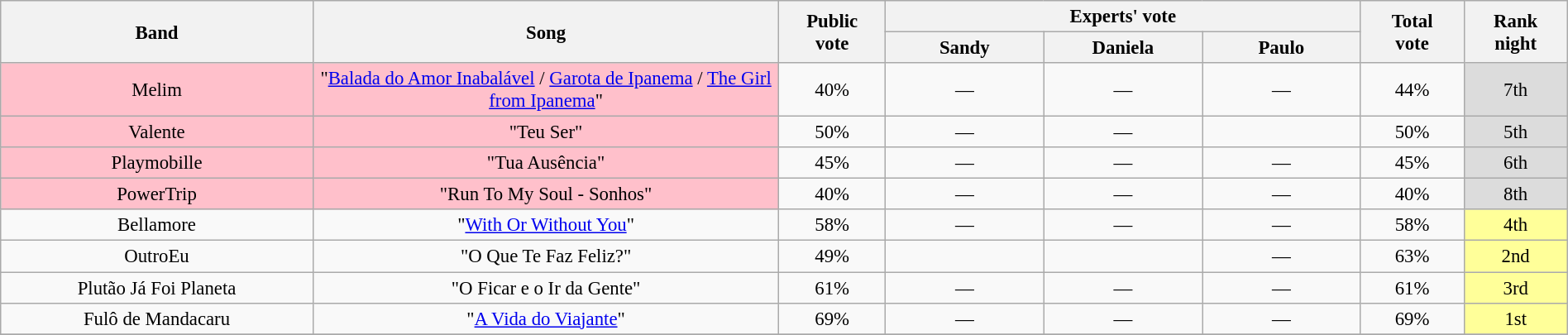<table class="wikitable" style="font-size:95%; text-align:center" width="100%">
<tr>
<th width="135" rowspan=2>Band</th>
<th width="205" rowspan=2>Song</th>
<th width="040" rowspan=2>Public<br>vote</th>
<th colspan=3>Experts' vote</th>
<th width="040" rowspan=2>Total<br>vote</th>
<th width="040" rowspan=2>Rank<br>night</th>
</tr>
<tr>
<th width="065">Sandy</th>
<th width="065">Daniela</th>
<th width="065">Paulo</th>
</tr>
<tr>
<td style="background-color:pink;">Melim</td>
<td style="background-color:pink;">"<a href='#'>Balada do Amor Inabalável</a> / <a href='#'>Garota de Ipanema</a> / <a href='#'>The Girl from Ipanema</a>"</td>
<td>40%</td>
<td>—</td>
<td>—</td>
<td>—</td>
<td>44%</td>
<td bgcolor="#DCDCDC">7th</td>
</tr>
<tr>
<td style="background-color:pink;">Valente</td>
<td style="background-color:pink;">"Teu Ser"</td>
<td>50%</td>
<td>—</td>
<td>—</td>
<td></td>
<td>50%</td>
<td bgcolor="#DCDCDC">5th</td>
</tr>
<tr>
<td style="background-color:pink;">Playmobille</td>
<td style="background-color:pink;">"Tua Ausência"</td>
<td>45%</td>
<td>—</td>
<td>—</td>
<td>—</td>
<td>45%</td>
<td bgcolor="#DCDCDC">6th</td>
</tr>
<tr>
<td style="background-color:pink;">PowerTrip</td>
<td style="background-color:pink;">"Run To My Soul - Sonhos"</td>
<td>40%</td>
<td>—</td>
<td>—</td>
<td>—</td>
<td>40%</td>
<td bgcolor="#DCDCDC">8th</td>
</tr>
<tr>
<td>Bellamore</td>
<td>"<a href='#'>With Or Without You</a>"</td>
<td>58%</td>
<td>—</td>
<td>—</td>
<td>—</td>
<td>58%</td>
<td bgcolor="#FFFF99">4th</td>
</tr>
<tr>
<td>OutroEu</td>
<td>"O Que Te Faz Feliz?"</td>
<td>49%</td>
<td></td>
<td></td>
<td>—</td>
<td>63%</td>
<td bgcolor="#FFFF99">2nd</td>
</tr>
<tr>
<td>Plutão Já Foi Planeta</td>
<td>"O Ficar e o Ir da Gente"</td>
<td>61%</td>
<td>—</td>
<td>—</td>
<td>—</td>
<td>61%</td>
<td bgcolor="#FFFF99">3rd</td>
</tr>
<tr>
<td>Fulô de Mandacaru</td>
<td>"<a href='#'>A Vida do Viajante</a>"</td>
<td>69%</td>
<td>—</td>
<td>—</td>
<td>—</td>
<td>69%</td>
<td bgcolor="#FFFF99">1st</td>
</tr>
<tr>
</tr>
</table>
